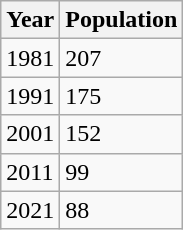<table class=wikitable>
<tr>
<th>Year</th>
<th>Population</th>
</tr>
<tr>
<td>1981</td>
<td>207</td>
</tr>
<tr>
<td>1991</td>
<td>175</td>
</tr>
<tr>
<td>2001</td>
<td>152</td>
</tr>
<tr>
<td>2011</td>
<td>99</td>
</tr>
<tr>
<td>2021</td>
<td>88</td>
</tr>
</table>
